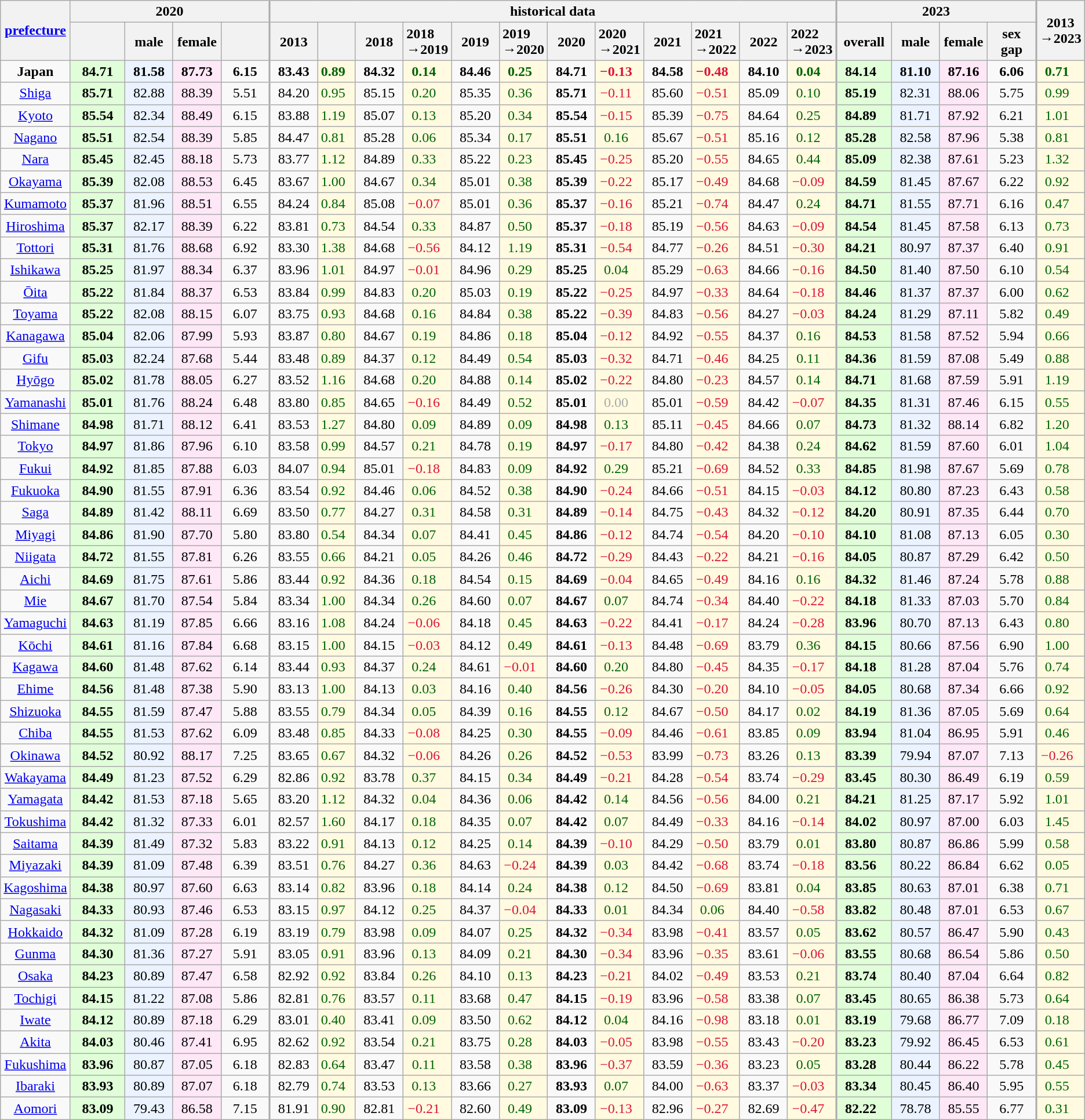<table class="wikitable sortable mw-datatable static-row-numbers sticky-header-multi sort-under col1left col7right col9right col11right col13right col15right" style="text-align:center;">
<tr>
<th rowspan=2 style="vertical-align:middle;"><a href='#'>prefecture</a></th>
<th colspan=4>2020</th>
<th colspan=12 style="border-left-width:2px;">historical data</th>
<th colspan=4 style="border-left-width:2px;">2023</th>
<th rowspan=2 style="border-left-width:2px;vertical-align:middle;">2013<br>→2023</th>
</tr>
<tr>
<th style="vertical-align:middle;width:3.5em;"></th>
<th style="vertical-align:middle;width:3em;">male</th>
<th style="vertical-align:middle;width:3em;">female</th>
<th style="width:3em;"></th>
<th style="border-left-width:2px;width:3em;vertical-align:middle;">2013</th>
<th style="text-align:left;"></th>
<th style="vertical-align:middle;width:3em;">2018</th>
<th style="text-align:left;">2018<br>→2019</th>
<th style="vertical-align:middle;width:3em;">2019</th>
<th style="text-align:left;">2019<br>→2020</th>
<th style="vertical-align:middle;width:3em;">2020</th>
<th style="text-align:left;">2020<br>→2021</th>
<th style="vertical-align:middle;width:3em;">2021</th>
<th style="text-align:left;">2021<br>→2022</th>
<th style="vertical-align:middle;width:3em;">2022</th>
<th style="text-align:left;">2022<br>→2023</th>
<th style="border-left-width:2px;vertical-align:middle;width:3.5em;">overall</th>
<th style="vertical-align:middle;width:3em;">male</th>
<th style="vertical-align:middle;width:3em;">female</th>
<th style="width:3em;">sex gap</th>
</tr>
<tr class=static-row-header>
<td><strong>Japan</strong></td>
<td style="background:#e0ffd8;"><strong>84.71</strong></td>
<td style="background:#eaf3ff;"><strong>81.58</strong></td>
<td style="background:#fee7f6;"><strong>87.73</strong></td>
<td><strong>6.15</strong></td>
<td style="border-left-width:2px;"><strong>83.43</strong></td>
<td style="background:#fffae0;color:darkgreen;padding-right:1.5ex;"><strong>0.89</strong></td>
<td><strong>84.32</strong></td>
<td style="background:#fffae0;color:darkgreen;padding-right:1.5ex;"><strong>0.14</strong></td>
<td><strong>84.46</strong></td>
<td style="background:#fffae0;color:darkgreen;padding-right:1.5ex;"><strong>0.25</strong></td>
<td><strong>84.71</strong></td>
<td style="background:#fffae0;color:crimson;padding-right:1.5ex;"><strong>−0.13</strong></td>
<td><strong>84.58</strong></td>
<td style="background:#fffae0;color:crimson;padding-right:1.5ex;"><strong>−0.48</strong></td>
<td><strong>84.10</strong></td>
<td style="background:#fffae0;color:darkgreen;padding-right:1.5ex;"><strong>0.04</strong></td>
<td style="border-left-width:2px;padding-right:1.5ex;background:#e0ffd8;"><strong>84.14</strong></td>
<td style="background:#eaf3ff;"><strong>81.10</strong></td>
<td style="background:#fee7f6;"><strong>87.16</strong></td>
<td><strong>6.06</strong></td>
<td style="background:#fffae0;color:darkgreen;border-left-width:2px;padding-right:1.5ex;"><strong>0.71</strong></td>
</tr>
<tr>
<td><a href='#'>Shiga</a></td>
<td style="background:#e0ffd8;"><strong>85.71</strong></td>
<td style="background:#eaf3ff;">82.88</td>
<td style="background:#fee7f6;">88.39</td>
<td>5.51</td>
<td style="border-left-width:2px;">84.20</td>
<td style="background:#fffae0;color:darkgreen;padding-right:1.5ex;">0.95</td>
<td>85.15</td>
<td style="background:#fffae0;color:darkgreen;padding-right:1.5ex;">0.20</td>
<td>85.35</td>
<td style="background:#fffae0;color:darkgreen;padding-right:1.5ex;">0.36</td>
<td><strong>85.71</strong></td>
<td style="background:#fffae0;color:crimson;padding-right:1.5ex;">−0.11</td>
<td>85.60</td>
<td style="background:#fffae0;color:crimson;padding-right:1.5ex;">−0.51</td>
<td>85.09</td>
<td style="background:#fffae0;color:darkgreen;padding-right:1.5ex;">0.10</td>
<td style="border-left-width:2px;padding-right:1.5ex;background:#e0ffd8;"><strong>85.19</strong></td>
<td style="background:#eaf3ff;">82.31</td>
<td style="background:#fee7f6;">88.06</td>
<td>5.75</td>
<td style="background:#fffae0;color:darkgreen;border-left-width:2px;padding-right:1.5ex;">0.99</td>
</tr>
<tr>
<td><a href='#'>Kyoto</a></td>
<td style="background:#e0ffd8;"><strong>85.54</strong></td>
<td style="background:#eaf3ff;">82.34</td>
<td style="background:#fee7f6;">88.49</td>
<td>6.15</td>
<td style="border-left-width:2px;">83.88</td>
<td style="background:#fffae0;color:darkgreen;padding-right:1.5ex;">1.19</td>
<td>85.07</td>
<td style="background:#fffae0;color:darkgreen;padding-right:1.5ex;">0.13</td>
<td>85.20</td>
<td style="background:#fffae0;color:darkgreen;padding-right:1.5ex;">0.34</td>
<td><strong>85.54</strong></td>
<td style="background:#fffae0;color:crimson;padding-right:1.5ex;">−0.15</td>
<td>85.39</td>
<td style="background:#fffae0;color:crimson;padding-right:1.5ex;">−0.75</td>
<td>84.64</td>
<td style="background:#fffae0;color:darkgreen;padding-right:1.5ex;">0.25</td>
<td style="border-left-width:2px;padding-right:1.5ex;background:#e0ffd8;"><strong>84.89</strong></td>
<td style="background:#eaf3ff;">81.71</td>
<td style="background:#fee7f6;">87.92</td>
<td>6.21</td>
<td style="background:#fffae0;color:darkgreen;border-left-width:2px;padding-right:1.5ex;">1.01</td>
</tr>
<tr>
<td><a href='#'>Nagano</a></td>
<td style="background:#e0ffd8;"><strong>85.51</strong></td>
<td style="background:#eaf3ff;">82.54</td>
<td style="background:#fee7f6;">88.39</td>
<td>5.85</td>
<td style="border-left-width:2px;">84.47</td>
<td style="background:#fffae0;color:darkgreen;padding-right:1.5ex;">0.81</td>
<td>85.28</td>
<td style="background:#fffae0;color:darkgreen;padding-right:1.5ex;">0.06</td>
<td>85.34</td>
<td style="background:#fffae0;color:darkgreen;padding-right:1.5ex;">0.17</td>
<td><strong>85.51</strong></td>
<td style="background:#fffae0;color:darkgreen;padding-right:1.5ex;">0.16</td>
<td>85.67</td>
<td style="background:#fffae0;color:crimson;padding-right:1.5ex;">−0.51</td>
<td>85.16</td>
<td style="background:#fffae0;color:darkgreen;padding-right:1.5ex;">0.12</td>
<td style="border-left-width:2px;padding-right:1.5ex;background:#e0ffd8;"><strong>85.28</strong></td>
<td style="background:#eaf3ff;">82.58</td>
<td style="background:#fee7f6;">87.96</td>
<td>5.38</td>
<td style="background:#fffae0;color:darkgreen;border-left-width:2px;padding-right:1.5ex;">0.81</td>
</tr>
<tr>
<td><a href='#'>Nara</a></td>
<td style="background:#e0ffd8;"><strong>85.45</strong></td>
<td style="background:#eaf3ff;">82.45</td>
<td style="background:#fee7f6;">88.18</td>
<td>5.73</td>
<td style="border-left-width:2px;">83.77</td>
<td style="background:#fffae0;color:darkgreen;padding-right:1.5ex;">1.12</td>
<td>84.89</td>
<td style="background:#fffae0;color:darkgreen;padding-right:1.5ex;">0.33</td>
<td>85.22</td>
<td style="background:#fffae0;color:darkgreen;padding-right:1.5ex;">0.23</td>
<td><strong>85.45</strong></td>
<td style="background:#fffae0;color:crimson;padding-right:1.5ex;">−0.25</td>
<td>85.20</td>
<td style="background:#fffae0;color:crimson;padding-right:1.5ex;">−0.55</td>
<td>84.65</td>
<td style="background:#fffae0;color:darkgreen;padding-right:1.5ex;">0.44</td>
<td style="border-left-width:2px;padding-right:1.5ex;background:#e0ffd8;"><strong>85.09</strong></td>
<td style="background:#eaf3ff;">82.38</td>
<td style="background:#fee7f6;">87.61</td>
<td>5.23</td>
<td style="background:#fffae0;color:darkgreen;border-left-width:2px;padding-right:1.5ex;">1.32</td>
</tr>
<tr>
<td><a href='#'>Okayama</a></td>
<td style="background:#e0ffd8;"><strong>85.39</strong></td>
<td style="background:#eaf3ff;">82.08</td>
<td style="background:#fee7f6;">88.53</td>
<td>6.45</td>
<td style="border-left-width:2px;">83.67</td>
<td style="background:#fffae0;color:darkgreen;padding-right:1.5ex;">1.00</td>
<td>84.67</td>
<td style="background:#fffae0;color:darkgreen;padding-right:1.5ex;">0.34</td>
<td>85.01</td>
<td style="background:#fffae0;color:darkgreen;padding-right:1.5ex;">0.38</td>
<td><strong>85.39</strong></td>
<td style="background:#fffae0;color:crimson;padding-right:1.5ex;">−0.22</td>
<td>85.17</td>
<td style="background:#fffae0;color:crimson;padding-right:1.5ex;">−0.49</td>
<td>84.68</td>
<td style="background:#fffae0;color:crimson;padding-right:1.5ex;">−0.09</td>
<td style="border-left-width:2px;padding-right:1.5ex;background:#e0ffd8;"><strong>84.59</strong></td>
<td style="background:#eaf3ff;">81.45</td>
<td style="background:#fee7f6;">87.67</td>
<td>6.22</td>
<td style="background:#fffae0;color:darkgreen;border-left-width:2px;padding-right:1.5ex;">0.92</td>
</tr>
<tr>
<td><a href='#'>Kumamoto</a></td>
<td style="background:#e0ffd8;"><strong>85.37</strong></td>
<td style="background:#eaf3ff;">81.96</td>
<td style="background:#fee7f6;">88.51</td>
<td>6.55</td>
<td style="border-left-width:2px;">84.24</td>
<td style="background:#fffae0;color:darkgreen;padding-right:1.5ex;">0.84</td>
<td>85.08</td>
<td style="background:#fffae0;color:crimson;padding-right:1.5ex;">−0.07</td>
<td>85.01</td>
<td style="background:#fffae0;color:darkgreen;padding-right:1.5ex;">0.36</td>
<td><strong>85.37</strong></td>
<td style="background:#fffae0;color:crimson;padding-right:1.5ex;">−0.16</td>
<td>85.21</td>
<td style="background:#fffae0;color:crimson;padding-right:1.5ex;">−0.74</td>
<td>84.47</td>
<td style="background:#fffae0;color:darkgreen;padding-right:1.5ex;">0.24</td>
<td style="border-left-width:2px;padding-right:1.5ex;background:#e0ffd8;"><strong>84.71</strong></td>
<td style="background:#eaf3ff;">81.55</td>
<td style="background:#fee7f6;">87.71</td>
<td>6.16</td>
<td style="background:#fffae0;color:darkgreen;border-left-width:2px;padding-right:1.5ex;">0.47</td>
</tr>
<tr>
<td><a href='#'>Hiroshima</a></td>
<td style="background:#e0ffd8;"><strong>85.37</strong></td>
<td style="background:#eaf3ff;">82.17</td>
<td style="background:#fee7f6;">88.39</td>
<td>6.22</td>
<td style="border-left-width:2px;">83.81</td>
<td style="background:#fffae0;color:darkgreen;padding-right:1.5ex;">0.73</td>
<td>84.54</td>
<td style="background:#fffae0;color:darkgreen;padding-right:1.5ex;">0.33</td>
<td>84.87</td>
<td style="background:#fffae0;color:darkgreen;padding-right:1.5ex;">0.50</td>
<td><strong>85.37</strong></td>
<td style="background:#fffae0;color:crimson;padding-right:1.5ex;">−0.18</td>
<td>85.19</td>
<td style="background:#fffae0;color:crimson;padding-right:1.5ex;">−0.56</td>
<td>84.63</td>
<td style="background:#fffae0;color:crimson;padding-right:1.5ex;">−0.09</td>
<td style="border-left-width:2px;padding-right:1.5ex;background:#e0ffd8;"><strong>84.54</strong></td>
<td style="background:#eaf3ff;">81.45</td>
<td style="background:#fee7f6;">87.58</td>
<td>6.13</td>
<td style="background:#fffae0;color:darkgreen;border-left-width:2px;padding-right:1.5ex;">0.73</td>
</tr>
<tr>
<td><a href='#'>Tottori</a></td>
<td style="background:#e0ffd8;"><strong>85.31</strong></td>
<td style="background:#eaf3ff;">81.76</td>
<td style="background:#fee7f6;">88.68</td>
<td>6.92</td>
<td style="border-left-width:2px;">83.30</td>
<td style="background:#fffae0;color:darkgreen;padding-right:1.5ex;">1.38</td>
<td>84.68</td>
<td style="background:#fffae0;color:crimson;padding-right:1.5ex;">−0.56</td>
<td>84.12</td>
<td style="background:#fffae0;color:darkgreen;padding-right:1.5ex;">1.19</td>
<td><strong>85.31</strong></td>
<td style="background:#fffae0;color:crimson;padding-right:1.5ex;">−0.54</td>
<td>84.77</td>
<td style="background:#fffae0;color:crimson;padding-right:1.5ex;">−0.26</td>
<td>84.51</td>
<td style="background:#fffae0;color:crimson;padding-right:1.5ex;">−0.30</td>
<td style="border-left-width:2px;padding-right:1.5ex;background:#e0ffd8;"><strong>84.21</strong></td>
<td style="background:#eaf3ff;">80.97</td>
<td style="background:#fee7f6;">87.37</td>
<td>6.40</td>
<td style="background:#fffae0;color:darkgreen;border-left-width:2px;padding-right:1.5ex;">0.91</td>
</tr>
<tr>
<td><a href='#'>Ishikawa</a></td>
<td style="background:#e0ffd8;"><strong>85.25</strong></td>
<td style="background:#eaf3ff;">81.97</td>
<td style="background:#fee7f6;">88.34</td>
<td>6.37</td>
<td style="border-left-width:2px;">83.96</td>
<td style="background:#fffae0;color:darkgreen;padding-right:1.5ex;">1.01</td>
<td>84.97</td>
<td style="background:#fffae0;color:crimson;padding-right:1.5ex;">−0.01</td>
<td>84.96</td>
<td style="background:#fffae0;color:darkgreen;padding-right:1.5ex;">0.29</td>
<td><strong>85.25</strong></td>
<td style="background:#fffae0;color:darkgreen;padding-right:1.5ex;">0.04</td>
<td>85.29</td>
<td style="background:#fffae0;color:crimson;padding-right:1.5ex;">−0.63</td>
<td>84.66</td>
<td style="background:#fffae0;color:crimson;padding-right:1.5ex;">−0.16</td>
<td style="border-left-width:2px;padding-right:1.5ex;background:#e0ffd8;"><strong>84.50</strong></td>
<td style="background:#eaf3ff;">81.40</td>
<td style="background:#fee7f6;">87.50</td>
<td>6.10</td>
<td style="background:#fffae0;color:darkgreen;border-left-width:2px;padding-right:1.5ex;">0.54</td>
</tr>
<tr>
<td><a href='#'>Ōita</a></td>
<td style="background:#e0ffd8;"><strong>85.22</strong></td>
<td style="background:#eaf3ff;">81.84</td>
<td style="background:#fee7f6;">88.37</td>
<td>6.53</td>
<td style="border-left-width:2px;">83.84</td>
<td style="background:#fffae0;color:darkgreen;padding-right:1.5ex;">0.99</td>
<td>84.83</td>
<td style="background:#fffae0;color:darkgreen;padding-right:1.5ex;">0.20</td>
<td>85.03</td>
<td style="background:#fffae0;color:darkgreen;padding-right:1.5ex;">0.19</td>
<td><strong>85.22</strong></td>
<td style="background:#fffae0;color:crimson;padding-right:1.5ex;">−0.25</td>
<td>84.97</td>
<td style="background:#fffae0;color:crimson;padding-right:1.5ex;">−0.33</td>
<td>84.64</td>
<td style="background:#fffae0;color:crimson;padding-right:1.5ex;">−0.18</td>
<td style="border-left-width:2px;padding-right:1.5ex;background:#e0ffd8;"><strong>84.46</strong></td>
<td style="background:#eaf3ff;">81.37</td>
<td style="background:#fee7f6;">87.37</td>
<td>6.00</td>
<td style="background:#fffae0;color:darkgreen;border-left-width:2px;padding-right:1.5ex;">0.62</td>
</tr>
<tr>
<td><a href='#'>Toyama</a></td>
<td style="background:#e0ffd8;"><strong>85.22</strong></td>
<td style="background:#eaf3ff;">82.08</td>
<td style="background:#fee7f6;">88.15</td>
<td>6.07</td>
<td style="border-left-width:2px;">83.75</td>
<td style="background:#fffae0;color:darkgreen;padding-right:1.5ex;">0.93</td>
<td>84.68</td>
<td style="background:#fffae0;color:darkgreen;padding-right:1.5ex;">0.16</td>
<td>84.84</td>
<td style="background:#fffae0;color:darkgreen;padding-right:1.5ex;">0.38</td>
<td><strong>85.22</strong></td>
<td style="background:#fffae0;color:crimson;padding-right:1.5ex;">−0.39</td>
<td>84.83</td>
<td style="background:#fffae0;color:crimson;padding-right:1.5ex;">−0.56</td>
<td>84.27</td>
<td style="background:#fffae0;color:crimson;padding-right:1.5ex;">−0.03</td>
<td style="border-left-width:2px;padding-right:1.5ex;background:#e0ffd8;"><strong>84.24</strong></td>
<td style="background:#eaf3ff;">81.29</td>
<td style="background:#fee7f6;">87.11</td>
<td>5.82</td>
<td style="background:#fffae0;color:darkgreen;border-left-width:2px;padding-right:1.5ex;">0.49</td>
</tr>
<tr>
<td><a href='#'>Kanagawa</a></td>
<td style="background:#e0ffd8;"><strong>85.04</strong></td>
<td style="background:#eaf3ff;">82.06</td>
<td style="background:#fee7f6;">87.99</td>
<td>5.93</td>
<td style="border-left-width:2px;">83.87</td>
<td style="background:#fffae0;color:darkgreen;padding-right:1.5ex;">0.80</td>
<td>84.67</td>
<td style="background:#fffae0;color:darkgreen;padding-right:1.5ex;">0.19</td>
<td>84.86</td>
<td style="background:#fffae0;color:darkgreen;padding-right:1.5ex;">0.18</td>
<td><strong>85.04</strong></td>
<td style="background:#fffae0;color:crimson;padding-right:1.5ex;">−0.12</td>
<td>84.92</td>
<td style="background:#fffae0;color:crimson;padding-right:1.5ex;">−0.55</td>
<td>84.37</td>
<td style="background:#fffae0;color:darkgreen;padding-right:1.5ex;">0.16</td>
<td style="border-left-width:2px;padding-right:1.5ex;background:#e0ffd8;"><strong>84.53</strong></td>
<td style="background:#eaf3ff;">81.58</td>
<td style="background:#fee7f6;">87.52</td>
<td>5.94</td>
<td style="background:#fffae0;color:darkgreen;border-left-width:2px;padding-right:1.5ex;">0.66</td>
</tr>
<tr>
<td><a href='#'>Gifu</a></td>
<td style="background:#e0ffd8;"><strong>85.03</strong></td>
<td style="background:#eaf3ff;">82.24</td>
<td style="background:#fee7f6;">87.68</td>
<td>5.44</td>
<td style="border-left-width:2px;">83.48</td>
<td style="background:#fffae0;color:darkgreen;padding-right:1.5ex;">0.89</td>
<td>84.37</td>
<td style="background:#fffae0;color:darkgreen;padding-right:1.5ex;">0.12</td>
<td>84.49</td>
<td style="background:#fffae0;color:darkgreen;padding-right:1.5ex;">0.54</td>
<td><strong>85.03</strong></td>
<td style="background:#fffae0;color:crimson;padding-right:1.5ex;">−0.32</td>
<td>84.71</td>
<td style="background:#fffae0;color:crimson;padding-right:1.5ex;">−0.46</td>
<td>84.25</td>
<td style="background:#fffae0;color:darkgreen;padding-right:1.5ex;">0.11</td>
<td style="border-left-width:2px;padding-right:1.5ex;background:#e0ffd8;"><strong>84.36</strong></td>
<td style="background:#eaf3ff;">81.59</td>
<td style="background:#fee7f6;">87.08</td>
<td>5.49</td>
<td style="background:#fffae0;color:darkgreen;border-left-width:2px;padding-right:1.5ex;">0.88</td>
</tr>
<tr>
<td><a href='#'>Hyōgo</a></td>
<td style="background:#e0ffd8;"><strong>85.02</strong></td>
<td style="background:#eaf3ff;">81.78</td>
<td style="background:#fee7f6;">88.05</td>
<td>6.27</td>
<td style="border-left-width:2px;">83.52</td>
<td style="background:#fffae0;color:darkgreen;padding-right:1.5ex;">1.16</td>
<td>84.68</td>
<td style="background:#fffae0;color:darkgreen;padding-right:1.5ex;">0.20</td>
<td>84.88</td>
<td style="background:#fffae0;color:darkgreen;padding-right:1.5ex;">0.14</td>
<td><strong>85.02</strong></td>
<td style="background:#fffae0;color:crimson;padding-right:1.5ex;">−0.22</td>
<td>84.80</td>
<td style="background:#fffae0;color:crimson;padding-right:1.5ex;">−0.23</td>
<td>84.57</td>
<td style="background:#fffae0;color:darkgreen;padding-right:1.5ex;">0.14</td>
<td style="border-left-width:2px;padding-right:1.5ex;background:#e0ffd8;"><strong>84.71</strong></td>
<td style="background:#eaf3ff;">81.68</td>
<td style="background:#fee7f6;">87.59</td>
<td>5.91</td>
<td style="background:#fffae0;color:darkgreen;border-left-width:2px;padding-right:1.5ex;">1.19</td>
</tr>
<tr>
<td><a href='#'>Yamanashi</a></td>
<td style="background:#e0ffd8;"><strong>85.01</strong></td>
<td style="background:#eaf3ff;">81.76</td>
<td style="background:#fee7f6;">88.24</td>
<td>6.48</td>
<td style="border-left-width:2px;">83.80</td>
<td style="background:#fffae0;color:darkgreen;padding-right:1.5ex;">0.85</td>
<td>84.65</td>
<td style="background:#fffae0;color:crimson;padding-right:1.5ex;">−0.16</td>
<td>84.49</td>
<td style="background:#fffae0;color:darkgreen;padding-right:1.5ex;">0.52</td>
<td><strong>85.01</strong></td>
<td style="background:#fffae0;color:darkgray;padding-right:1.5ex;">0.00</td>
<td>85.01</td>
<td style="background:#fffae0;color:crimson;padding-right:1.5ex;">−0.59</td>
<td>84.42</td>
<td style="background:#fffae0;color:crimson;padding-right:1.5ex;">−0.07</td>
<td style="border-left-width:2px;padding-right:1.5ex;background:#e0ffd8;"><strong>84.35</strong></td>
<td style="background:#eaf3ff;">81.31</td>
<td style="background:#fee7f6;">87.46</td>
<td>6.15</td>
<td style="background:#fffae0;color:darkgreen;border-left-width:2px;padding-right:1.5ex;">0.55</td>
</tr>
<tr>
<td><a href='#'>Shimane</a></td>
<td style="background:#e0ffd8;"><strong>84.98</strong></td>
<td style="background:#eaf3ff;">81.71</td>
<td style="background:#fee7f6;">88.12</td>
<td>6.41</td>
<td style="border-left-width:2px;">83.53</td>
<td style="background:#fffae0;color:darkgreen;padding-right:1.5ex;">1.27</td>
<td>84.80</td>
<td style="background:#fffae0;color:darkgreen;padding-right:1.5ex;">0.09</td>
<td>84.89</td>
<td style="background:#fffae0;color:darkgreen;padding-right:1.5ex;">0.09</td>
<td><strong>84.98</strong></td>
<td style="background:#fffae0;color:darkgreen;padding-right:1.5ex;">0.13</td>
<td>85.11</td>
<td style="background:#fffae0;color:crimson;padding-right:1.5ex;">−0.45</td>
<td>84.66</td>
<td style="background:#fffae0;color:darkgreen;padding-right:1.5ex;">0.07</td>
<td style="border-left-width:2px;padding-right:1.5ex;background:#e0ffd8;"><strong>84.73</strong></td>
<td style="background:#eaf3ff;">81.32</td>
<td style="background:#fee7f6;">88.14</td>
<td>6.82</td>
<td style="background:#fffae0;color:darkgreen;border-left-width:2px;padding-right:1.5ex;">1.20</td>
</tr>
<tr>
<td><a href='#'>Tokyo</a></td>
<td style="background:#e0ffd8;"><strong>84.97</strong></td>
<td style="background:#eaf3ff;">81.86</td>
<td style="background:#fee7f6;">87.96</td>
<td>6.10</td>
<td style="border-left-width:2px;">83.58</td>
<td style="background:#fffae0;color:darkgreen;padding-right:1.5ex;">0.99</td>
<td>84.57</td>
<td style="background:#fffae0;color:darkgreen;padding-right:1.5ex;">0.21</td>
<td>84.78</td>
<td style="background:#fffae0;color:darkgreen;padding-right:1.5ex;">0.19</td>
<td><strong>84.97</strong></td>
<td style="background:#fffae0;color:crimson;padding-right:1.5ex;">−0.17</td>
<td>84.80</td>
<td style="background:#fffae0;color:crimson;padding-right:1.5ex;">−0.42</td>
<td>84.38</td>
<td style="background:#fffae0;color:darkgreen;padding-right:1.5ex;">0.24</td>
<td style="border-left-width:2px;padding-right:1.5ex;background:#e0ffd8;"><strong>84.62</strong></td>
<td style="background:#eaf3ff;">81.59</td>
<td style="background:#fee7f6;">87.60</td>
<td>6.01</td>
<td style="background:#fffae0;color:darkgreen;border-left-width:2px;padding-right:1.5ex;">1.04</td>
</tr>
<tr>
<td><a href='#'>Fukui</a></td>
<td style="background:#e0ffd8;"><strong>84.92</strong></td>
<td style="background:#eaf3ff;">81.85</td>
<td style="background:#fee7f6;">87.88</td>
<td>6.03</td>
<td style="border-left-width:2px;">84.07</td>
<td style="background:#fffae0;color:darkgreen;padding-right:1.5ex;">0.94</td>
<td>85.01</td>
<td style="background:#fffae0;color:crimson;padding-right:1.5ex;">−0.18</td>
<td>84.83</td>
<td style="background:#fffae0;color:darkgreen;padding-right:1.5ex;">0.09</td>
<td><strong>84.92</strong></td>
<td style="background:#fffae0;color:darkgreen;padding-right:1.5ex;">0.29</td>
<td>85.21</td>
<td style="background:#fffae0;color:crimson;padding-right:1.5ex;">−0.69</td>
<td>84.52</td>
<td style="background:#fffae0;color:darkgreen;padding-right:1.5ex;">0.33</td>
<td style="border-left-width:2px;padding-right:1.5ex;background:#e0ffd8;"><strong>84.85</strong></td>
<td style="background:#eaf3ff;">81.98</td>
<td style="background:#fee7f6;">87.67</td>
<td>5.69</td>
<td style="background:#fffae0;color:darkgreen;border-left-width:2px;padding-right:1.5ex;">0.78</td>
</tr>
<tr>
<td><a href='#'>Fukuoka</a></td>
<td style="background:#e0ffd8;"><strong>84.90</strong></td>
<td style="background:#eaf3ff;">81.55</td>
<td style="background:#fee7f6;">87.91</td>
<td>6.36</td>
<td style="border-left-width:2px;">83.54</td>
<td style="background:#fffae0;color:darkgreen;padding-right:1.5ex;">0.92</td>
<td>84.46</td>
<td style="background:#fffae0;color:darkgreen;padding-right:1.5ex;">0.06</td>
<td>84.52</td>
<td style="background:#fffae0;color:darkgreen;padding-right:1.5ex;">0.38</td>
<td><strong>84.90</strong></td>
<td style="background:#fffae0;color:crimson;padding-right:1.5ex;">−0.24</td>
<td>84.66</td>
<td style="background:#fffae0;color:crimson;padding-right:1.5ex;">−0.51</td>
<td>84.15</td>
<td style="background:#fffae0;color:crimson;padding-right:1.5ex;">−0.03</td>
<td style="border-left-width:2px;padding-right:1.5ex;background:#e0ffd8;"><strong>84.12</strong></td>
<td style="background:#eaf3ff;">80.80</td>
<td style="background:#fee7f6;">87.23</td>
<td>6.43</td>
<td style="background:#fffae0;color:darkgreen;border-left-width:2px;padding-right:1.5ex;">0.58</td>
</tr>
<tr>
<td><a href='#'>Saga</a></td>
<td style="background:#e0ffd8;"><strong>84.89</strong></td>
<td style="background:#eaf3ff;">81.42</td>
<td style="background:#fee7f6;">88.11</td>
<td>6.69</td>
<td style="border-left-width:2px;">83.50</td>
<td style="background:#fffae0;color:darkgreen;padding-right:1.5ex;">0.77</td>
<td>84.27</td>
<td style="background:#fffae0;color:darkgreen;padding-right:1.5ex;">0.31</td>
<td>84.58</td>
<td style="background:#fffae0;color:darkgreen;padding-right:1.5ex;">0.31</td>
<td><strong>84.89</strong></td>
<td style="background:#fffae0;color:crimson;padding-right:1.5ex;">−0.14</td>
<td>84.75</td>
<td style="background:#fffae0;color:crimson;padding-right:1.5ex;">−0.43</td>
<td>84.32</td>
<td style="background:#fffae0;color:crimson;padding-right:1.5ex;">−0.12</td>
<td style="border-left-width:2px;padding-right:1.5ex;background:#e0ffd8;"><strong>84.20</strong></td>
<td style="background:#eaf3ff;">80.91</td>
<td style="background:#fee7f6;">87.35</td>
<td>6.44</td>
<td style="background:#fffae0;color:darkgreen;border-left-width:2px;padding-right:1.5ex;">0.70</td>
</tr>
<tr>
<td><a href='#'>Miyagi</a></td>
<td style="background:#e0ffd8;"><strong>84.86</strong></td>
<td style="background:#eaf3ff;">81.90</td>
<td style="background:#fee7f6;">87.70</td>
<td>5.80</td>
<td style="border-left-width:2px;">83.80</td>
<td style="background:#fffae0;color:darkgreen;padding-right:1.5ex;">0.54</td>
<td>84.34</td>
<td style="background:#fffae0;color:darkgreen;padding-right:1.5ex;">0.07</td>
<td>84.41</td>
<td style="background:#fffae0;color:darkgreen;padding-right:1.5ex;">0.45</td>
<td><strong>84.86</strong></td>
<td style="background:#fffae0;color:crimson;padding-right:1.5ex;">−0.12</td>
<td>84.74</td>
<td style="background:#fffae0;color:crimson;padding-right:1.5ex;">−0.54</td>
<td>84.20</td>
<td style="background:#fffae0;color:crimson;padding-right:1.5ex;">−0.10</td>
<td style="border-left-width:2px;padding-right:1.5ex;background:#e0ffd8;"><strong>84.10</strong></td>
<td style="background:#eaf3ff;">81.08</td>
<td style="background:#fee7f6;">87.13</td>
<td>6.05</td>
<td style="background:#fffae0;color:darkgreen;border-left-width:2px;padding-right:1.5ex;">0.30</td>
</tr>
<tr>
<td><a href='#'>Niigata</a></td>
<td style="background:#e0ffd8;"><strong>84.72</strong></td>
<td style="background:#eaf3ff;">81.55</td>
<td style="background:#fee7f6;">87.81</td>
<td>6.26</td>
<td style="border-left-width:2px;">83.55</td>
<td style="background:#fffae0;color:darkgreen;padding-right:1.5ex;">0.66</td>
<td>84.21</td>
<td style="background:#fffae0;color:darkgreen;padding-right:1.5ex;">0.05</td>
<td>84.26</td>
<td style="background:#fffae0;color:darkgreen;padding-right:1.5ex;">0.46</td>
<td><strong>84.72</strong></td>
<td style="background:#fffae0;color:crimson;padding-right:1.5ex;">−0.29</td>
<td>84.43</td>
<td style="background:#fffae0;color:crimson;padding-right:1.5ex;">−0.22</td>
<td>84.21</td>
<td style="background:#fffae0;color:crimson;padding-right:1.5ex;">−0.16</td>
<td style="border-left-width:2px;padding-right:1.5ex;background:#e0ffd8;"><strong>84.05</strong></td>
<td style="background:#eaf3ff;">80.87</td>
<td style="background:#fee7f6;">87.29</td>
<td>6.42</td>
<td style="background:#fffae0;color:darkgreen;border-left-width:2px;padding-right:1.5ex;">0.50</td>
</tr>
<tr>
<td><a href='#'>Aichi</a></td>
<td style="background:#e0ffd8;"><strong>84.69</strong></td>
<td style="background:#eaf3ff;">81.75</td>
<td style="background:#fee7f6;">87.61</td>
<td>5.86</td>
<td style="border-left-width:2px;">83.44</td>
<td style="background:#fffae0;color:darkgreen;padding-right:1.5ex;">0.92</td>
<td>84.36</td>
<td style="background:#fffae0;color:darkgreen;padding-right:1.5ex;">0.18</td>
<td>84.54</td>
<td style="background:#fffae0;color:darkgreen;padding-right:1.5ex;">0.15</td>
<td><strong>84.69</strong></td>
<td style="background:#fffae0;color:crimson;padding-right:1.5ex;">−0.04</td>
<td>84.65</td>
<td style="background:#fffae0;color:crimson;padding-right:1.5ex;">−0.49</td>
<td>84.16</td>
<td style="background:#fffae0;color:darkgreen;padding-right:1.5ex;">0.16</td>
<td style="border-left-width:2px;padding-right:1.5ex;background:#e0ffd8;"><strong>84.32</strong></td>
<td style="background:#eaf3ff;">81.46</td>
<td style="background:#fee7f6;">87.24</td>
<td>5.78</td>
<td style="background:#fffae0;color:darkgreen;border-left-width:2px;padding-right:1.5ex;">0.88</td>
</tr>
<tr>
<td><a href='#'>Mie</a></td>
<td style="background:#e0ffd8;"><strong>84.67</strong></td>
<td style="background:#eaf3ff;">81.70</td>
<td style="background:#fee7f6;">87.54</td>
<td>5.84</td>
<td style="border-left-width:2px;">83.34</td>
<td style="background:#fffae0;color:darkgreen;padding-right:1.5ex;">1.00</td>
<td>84.34</td>
<td style="background:#fffae0;color:darkgreen;padding-right:1.5ex;">0.26</td>
<td>84.60</td>
<td style="background:#fffae0;color:darkgreen;padding-right:1.5ex;">0.07</td>
<td><strong>84.67</strong></td>
<td style="background:#fffae0;color:darkgreen;padding-right:1.5ex;">0.07</td>
<td>84.74</td>
<td style="background:#fffae0;color:crimson;padding-right:1.5ex;">−0.34</td>
<td>84.40</td>
<td style="background:#fffae0;color:crimson;padding-right:1.5ex;">−0.22</td>
<td style="border-left-width:2px;padding-right:1.5ex;background:#e0ffd8;"><strong>84.18</strong></td>
<td style="background:#eaf3ff;">81.33</td>
<td style="background:#fee7f6;">87.03</td>
<td>5.70</td>
<td style="background:#fffae0;color:darkgreen;border-left-width:2px;padding-right:1.5ex;">0.84</td>
</tr>
<tr>
<td><a href='#'>Yamaguchi</a></td>
<td style="background:#e0ffd8;"><strong>84.63</strong></td>
<td style="background:#eaf3ff;">81.19</td>
<td style="background:#fee7f6;">87.85</td>
<td>6.66</td>
<td style="border-left-width:2px;">83.16</td>
<td style="background:#fffae0;color:darkgreen;padding-right:1.5ex;">1.08</td>
<td>84.24</td>
<td style="background:#fffae0;color:crimson;padding-right:1.5ex;">−0.06</td>
<td>84.18</td>
<td style="background:#fffae0;color:darkgreen;padding-right:1.5ex;">0.45</td>
<td><strong>84.63</strong></td>
<td style="background:#fffae0;color:crimson;padding-right:1.5ex;">−0.22</td>
<td>84.41</td>
<td style="background:#fffae0;color:crimson;padding-right:1.5ex;">−0.17</td>
<td>84.24</td>
<td style="background:#fffae0;color:crimson;padding-right:1.5ex;">−0.28</td>
<td style="border-left-width:2px;padding-right:1.5ex;background:#e0ffd8;"><strong>83.96</strong></td>
<td style="background:#eaf3ff;">80.70</td>
<td style="background:#fee7f6;">87.13</td>
<td>6.43</td>
<td style="background:#fffae0;color:darkgreen;border-left-width:2px;padding-right:1.5ex;">0.80</td>
</tr>
<tr>
<td><a href='#'>Kōchi</a></td>
<td style="background:#e0ffd8;"><strong>84.61</strong></td>
<td style="background:#eaf3ff;">81.16</td>
<td style="background:#fee7f6;">87.84</td>
<td>6.68</td>
<td style="border-left-width:2px;">83.15</td>
<td style="background:#fffae0;color:darkgreen;padding-right:1.5ex;">1.00</td>
<td>84.15</td>
<td style="background:#fffae0;color:crimson;padding-right:1.5ex;">−0.03</td>
<td>84.12</td>
<td style="background:#fffae0;color:darkgreen;padding-right:1.5ex;">0.49</td>
<td><strong>84.61</strong></td>
<td style="background:#fffae0;color:crimson;padding-right:1.5ex;">−0.13</td>
<td>84.48</td>
<td style="background:#fffae0;color:crimson;padding-right:1.5ex;">−0.69</td>
<td>83.79</td>
<td style="background:#fffae0;color:darkgreen;padding-right:1.5ex;">0.36</td>
<td style="border-left-width:2px;padding-right:1.5ex;background:#e0ffd8;"><strong>84.15</strong></td>
<td style="background:#eaf3ff;">80.66</td>
<td style="background:#fee7f6;">87.56</td>
<td>6.90</td>
<td style="background:#fffae0;color:darkgreen;border-left-width:2px;padding-right:1.5ex;">1.00</td>
</tr>
<tr>
<td><a href='#'>Kagawa</a></td>
<td style="background:#e0ffd8;"><strong>84.60</strong></td>
<td style="background:#eaf3ff;">81.48</td>
<td style="background:#fee7f6;">87.62</td>
<td>6.14</td>
<td style="border-left-width:2px;">83.44</td>
<td style="background:#fffae0;color:darkgreen;padding-right:1.5ex;">0.93</td>
<td>84.37</td>
<td style="background:#fffae0;color:darkgreen;padding-right:1.5ex;">0.24</td>
<td>84.61</td>
<td style="background:#fffae0;color:crimson;padding-right:1.5ex;">−0.01</td>
<td><strong>84.60</strong></td>
<td style="background:#fffae0;color:darkgreen;padding-right:1.5ex;">0.20</td>
<td>84.80</td>
<td style="background:#fffae0;color:crimson;padding-right:1.5ex;">−0.45</td>
<td>84.35</td>
<td style="background:#fffae0;color:crimson;padding-right:1.5ex;">−0.17</td>
<td style="border-left-width:2px;padding-right:1.5ex;background:#e0ffd8;"><strong>84.18</strong></td>
<td style="background:#eaf3ff;">81.28</td>
<td style="background:#fee7f6;">87.04</td>
<td>5.76</td>
<td style="background:#fffae0;color:darkgreen;border-left-width:2px;padding-right:1.5ex;">0.74</td>
</tr>
<tr>
<td><a href='#'>Ehime</a></td>
<td style="background:#e0ffd8;"><strong>84.56</strong></td>
<td style="background:#eaf3ff;">81.48</td>
<td style="background:#fee7f6;">87.38</td>
<td>5.90</td>
<td style="border-left-width:2px;">83.13</td>
<td style="background:#fffae0;color:darkgreen;padding-right:1.5ex;">1.00</td>
<td>84.13</td>
<td style="background:#fffae0;color:darkgreen;padding-right:1.5ex;">0.03</td>
<td>84.16</td>
<td style="background:#fffae0;color:darkgreen;padding-right:1.5ex;">0.40</td>
<td><strong>84.56</strong></td>
<td style="background:#fffae0;color:crimson;padding-right:1.5ex;">−0.26</td>
<td>84.30</td>
<td style="background:#fffae0;color:crimson;padding-right:1.5ex;">−0.20</td>
<td>84.10</td>
<td style="background:#fffae0;color:crimson;padding-right:1.5ex;">−0.05</td>
<td style="border-left-width:2px;padding-right:1.5ex;background:#e0ffd8;"><strong>84.05</strong></td>
<td style="background:#eaf3ff;">80.68</td>
<td style="background:#fee7f6;">87.34</td>
<td>6.66</td>
<td style="background:#fffae0;color:darkgreen;border-left-width:2px;padding-right:1.5ex;">0.92</td>
</tr>
<tr>
<td><a href='#'>Shizuoka</a></td>
<td style="background:#e0ffd8;"><strong>84.55</strong></td>
<td style="background:#eaf3ff;">81.59</td>
<td style="background:#fee7f6;">87.47</td>
<td>5.88</td>
<td style="border-left-width:2px;">83.55</td>
<td style="background:#fffae0;color:darkgreen;padding-right:1.5ex;">0.79</td>
<td>84.34</td>
<td style="background:#fffae0;color:darkgreen;padding-right:1.5ex;">0.05</td>
<td>84.39</td>
<td style="background:#fffae0;color:darkgreen;padding-right:1.5ex;">0.16</td>
<td><strong>84.55</strong></td>
<td style="background:#fffae0;color:darkgreen;padding-right:1.5ex;">0.12</td>
<td>84.67</td>
<td style="background:#fffae0;color:crimson;padding-right:1.5ex;">−0.50</td>
<td>84.17</td>
<td style="background:#fffae0;color:darkgreen;padding-right:1.5ex;">0.02</td>
<td style="border-left-width:2px;padding-right:1.5ex;background:#e0ffd8;"><strong>84.19</strong></td>
<td style="background:#eaf3ff;">81.36</td>
<td style="background:#fee7f6;">87.05</td>
<td>5.69</td>
<td style="background:#fffae0;color:darkgreen;border-left-width:2px;padding-right:1.5ex;">0.64</td>
</tr>
<tr>
<td><a href='#'>Chiba</a></td>
<td style="background:#e0ffd8;"><strong>84.55</strong></td>
<td style="background:#eaf3ff;">81.53</td>
<td style="background:#fee7f6;">87.62</td>
<td>6.09</td>
<td style="border-left-width:2px;">83.48</td>
<td style="background:#fffae0;color:darkgreen;padding-right:1.5ex;">0.85</td>
<td>84.33</td>
<td style="background:#fffae0;color:crimson;padding-right:1.5ex;">−0.08</td>
<td>84.25</td>
<td style="background:#fffae0;color:darkgreen;padding-right:1.5ex;">0.30</td>
<td><strong>84.55</strong></td>
<td style="background:#fffae0;color:crimson;padding-right:1.5ex;">−0.09</td>
<td>84.46</td>
<td style="background:#fffae0;color:crimson;padding-right:1.5ex;">−0.61</td>
<td>83.85</td>
<td style="background:#fffae0;color:darkgreen;padding-right:1.5ex;">0.09</td>
<td style="border-left-width:2px;padding-right:1.5ex;background:#e0ffd8;"><strong>83.94</strong></td>
<td style="background:#eaf3ff;">81.04</td>
<td style="background:#fee7f6;">86.95</td>
<td>5.91</td>
<td style="background:#fffae0;color:darkgreen;border-left-width:2px;padding-right:1.5ex;">0.46</td>
</tr>
<tr>
<td><a href='#'>Okinawa</a></td>
<td style="background:#e0ffd8;"><strong>84.52</strong></td>
<td style="background:#eaf3ff;">80.92</td>
<td style="background:#fee7f6;">88.17</td>
<td>7.25</td>
<td style="border-left-width:2px;">83.65</td>
<td style="background:#fffae0;color:darkgreen;padding-right:1.5ex;">0.67</td>
<td>84.32</td>
<td style="background:#fffae0;color:crimson;padding-right:1.5ex;">−0.06</td>
<td>84.26</td>
<td style="background:#fffae0;color:darkgreen;padding-right:1.5ex;">0.26</td>
<td><strong>84.52</strong></td>
<td style="background:#fffae0;color:crimson;padding-right:1.5ex;">−0.53</td>
<td>83.99</td>
<td style="background:#fffae0;color:crimson;padding-right:1.5ex;">−0.73</td>
<td>83.26</td>
<td style="background:#fffae0;color:darkgreen;padding-right:1.5ex;">0.13</td>
<td style="border-left-width:2px;padding-right:1.5ex;background:#e0ffd8;"><strong>83.39</strong></td>
<td style="background:#eaf3ff;">79.94</td>
<td style="background:#fee7f6;">87.07</td>
<td>7.13</td>
<td style="background:#fffae0;color:crimson;border-left-width:2px;padding-right:1.5ex;">−0.26</td>
</tr>
<tr>
<td><a href='#'>Wakayama</a></td>
<td style="background:#e0ffd8;"><strong>84.49</strong></td>
<td style="background:#eaf3ff;">81.23</td>
<td style="background:#fee7f6;">87.52</td>
<td>6.29</td>
<td style="border-left-width:2px;">82.86</td>
<td style="background:#fffae0;color:darkgreen;padding-right:1.5ex;">0.92</td>
<td>83.78</td>
<td style="background:#fffae0;color:darkgreen;padding-right:1.5ex;">0.37</td>
<td>84.15</td>
<td style="background:#fffae0;color:darkgreen;padding-right:1.5ex;">0.34</td>
<td><strong>84.49</strong></td>
<td style="background:#fffae0;color:crimson;padding-right:1.5ex;">−0.21</td>
<td>84.28</td>
<td style="background:#fffae0;color:crimson;padding-right:1.5ex;">−0.54</td>
<td>83.74</td>
<td style="background:#fffae0;color:crimson;padding-right:1.5ex;">−0.29</td>
<td style="border-left-width:2px;padding-right:1.5ex;background:#e0ffd8;"><strong>83.45</strong></td>
<td style="background:#eaf3ff;">80.30</td>
<td style="background:#fee7f6;">86.49</td>
<td>6.19</td>
<td style="background:#fffae0;color:darkgreen;border-left-width:2px;padding-right:1.5ex;">0.59</td>
</tr>
<tr>
<td><a href='#'>Yamagata</a></td>
<td style="background:#e0ffd8;"><strong>84.42</strong></td>
<td style="background:#eaf3ff;">81.53</td>
<td style="background:#fee7f6;">87.18</td>
<td>5.65</td>
<td style="border-left-width:2px;">83.20</td>
<td style="background:#fffae0;color:darkgreen;padding-right:1.5ex;">1.12</td>
<td>84.32</td>
<td style="background:#fffae0;color:darkgreen;padding-right:1.5ex;">0.04</td>
<td>84.36</td>
<td style="background:#fffae0;color:darkgreen;padding-right:1.5ex;">0.06</td>
<td><strong>84.42</strong></td>
<td style="background:#fffae0;color:darkgreen;padding-right:1.5ex;">0.14</td>
<td>84.56</td>
<td style="background:#fffae0;color:crimson;padding-right:1.5ex;">−0.56</td>
<td>84.00</td>
<td style="background:#fffae0;color:darkgreen;padding-right:1.5ex;">0.21</td>
<td style="border-left-width:2px;padding-right:1.5ex;background:#e0ffd8;"><strong>84.21</strong></td>
<td style="background:#eaf3ff;">81.25</td>
<td style="background:#fee7f6;">87.17</td>
<td>5.92</td>
<td style="background:#fffae0;color:darkgreen;border-left-width:2px;padding-right:1.5ex;">1.01</td>
</tr>
<tr>
<td><a href='#'>Tokushima</a></td>
<td style="background:#e0ffd8;"><strong>84.42</strong></td>
<td style="background:#eaf3ff;">81.32</td>
<td style="background:#fee7f6;">87.33</td>
<td>6.01</td>
<td style="border-left-width:2px;">82.57</td>
<td style="background:#fffae0;color:darkgreen;padding-right:1.5ex;">1.60</td>
<td>84.17</td>
<td style="background:#fffae0;color:darkgreen;padding-right:1.5ex;">0.18</td>
<td>84.35</td>
<td style="background:#fffae0;color:darkgreen;padding-right:1.5ex;">0.07</td>
<td><strong>84.42</strong></td>
<td style="background:#fffae0;color:darkgreen;padding-right:1.5ex;">0.07</td>
<td>84.49</td>
<td style="background:#fffae0;color:crimson;padding-right:1.5ex;">−0.33</td>
<td>84.16</td>
<td style="background:#fffae0;color:crimson;padding-right:1.5ex;">−0.14</td>
<td style="border-left-width:2px;padding-right:1.5ex;background:#e0ffd8;"><strong>84.02</strong></td>
<td style="background:#eaf3ff;">80.97</td>
<td style="background:#fee7f6;">87.00</td>
<td>6.03</td>
<td style="background:#fffae0;color:darkgreen;border-left-width:2px;padding-right:1.5ex;">1.45</td>
</tr>
<tr>
<td><a href='#'>Saitama</a></td>
<td style="background:#e0ffd8;"><strong>84.39</strong></td>
<td style="background:#eaf3ff;">81.49</td>
<td style="background:#fee7f6;">87.32</td>
<td>5.83</td>
<td style="border-left-width:2px;">83.22</td>
<td style="background:#fffae0;color:darkgreen;padding-right:1.5ex;">0.91</td>
<td>84.13</td>
<td style="background:#fffae0;color:darkgreen;padding-right:1.5ex;">0.12</td>
<td>84.25</td>
<td style="background:#fffae0;color:darkgreen;padding-right:1.5ex;">0.14</td>
<td><strong>84.39</strong></td>
<td style="background:#fffae0;color:crimson;padding-right:1.5ex;">−0.10</td>
<td>84.29</td>
<td style="background:#fffae0;color:crimson;padding-right:1.5ex;">−0.50</td>
<td>83.79</td>
<td style="background:#fffae0;color:darkgreen;padding-right:1.5ex;">0.01</td>
<td style="border-left-width:2px;padding-right:1.5ex;background:#e0ffd8;"><strong>83.80</strong></td>
<td style="background:#eaf3ff;">80.87</td>
<td style="background:#fee7f6;">86.86</td>
<td>5.99</td>
<td style="background:#fffae0;color:darkgreen;border-left-width:2px;padding-right:1.5ex;">0.58</td>
</tr>
<tr>
<td><a href='#'>Miyazaki</a></td>
<td style="background:#e0ffd8;"><strong>84.39</strong></td>
<td style="background:#eaf3ff;">81.09</td>
<td style="background:#fee7f6;">87.48</td>
<td>6.39</td>
<td style="border-left-width:2px;">83.51</td>
<td style="background:#fffae0;color:darkgreen;padding-right:1.5ex;">0.76</td>
<td>84.27</td>
<td style="background:#fffae0;color:darkgreen;padding-right:1.5ex;">0.36</td>
<td>84.63</td>
<td style="background:#fffae0;color:crimson;padding-right:1.5ex;">−0.24</td>
<td><strong>84.39</strong></td>
<td style="background:#fffae0;color:darkgreen;padding-right:1.5ex;">0.03</td>
<td>84.42</td>
<td style="background:#fffae0;color:crimson;padding-right:1.5ex;">−0.68</td>
<td>83.74</td>
<td style="background:#fffae0;color:crimson;padding-right:1.5ex;">−0.18</td>
<td style="border-left-width:2px;padding-right:1.5ex;background:#e0ffd8;"><strong>83.56</strong></td>
<td style="background:#eaf3ff;">80.22</td>
<td style="background:#fee7f6;">86.84</td>
<td>6.62</td>
<td style="background:#fffae0;color:darkgreen;border-left-width:2px;padding-right:1.5ex;">0.05</td>
</tr>
<tr>
<td><a href='#'>Kagoshima</a></td>
<td style="background:#e0ffd8;"><strong>84.38</strong></td>
<td style="background:#eaf3ff;">80.97</td>
<td style="background:#fee7f6;">87.60</td>
<td>6.63</td>
<td style="border-left-width:2px;">83.14</td>
<td style="background:#fffae0;color:darkgreen;padding-right:1.5ex;">0.82</td>
<td>83.96</td>
<td style="background:#fffae0;color:darkgreen;padding-right:1.5ex;">0.18</td>
<td>84.14</td>
<td style="background:#fffae0;color:darkgreen;padding-right:1.5ex;">0.24</td>
<td><strong>84.38</strong></td>
<td style="background:#fffae0;color:darkgreen;padding-right:1.5ex;">0.12</td>
<td>84.50</td>
<td style="background:#fffae0;color:crimson;padding-right:1.5ex;">−0.69</td>
<td>83.81</td>
<td style="background:#fffae0;color:darkgreen;padding-right:1.5ex;">0.04</td>
<td style="border-left-width:2px;padding-right:1.5ex;background:#e0ffd8;"><strong>83.85</strong></td>
<td style="background:#eaf3ff;">80.63</td>
<td style="background:#fee7f6;">87.01</td>
<td>6.38</td>
<td style="background:#fffae0;color:darkgreen;border-left-width:2px;padding-right:1.5ex;">0.71</td>
</tr>
<tr>
<td><a href='#'>Nagasaki</a></td>
<td style="background:#e0ffd8;"><strong>84.33</strong></td>
<td style="background:#eaf3ff;">80.93</td>
<td style="background:#fee7f6;">87.46</td>
<td>6.53</td>
<td style="border-left-width:2px;">83.15</td>
<td style="background:#fffae0;color:darkgreen;padding-right:1.5ex;">0.97</td>
<td>84.12</td>
<td style="background:#fffae0;color:darkgreen;padding-right:1.5ex;">0.25</td>
<td>84.37</td>
<td style="background:#fffae0;color:crimson;padding-right:1.5ex;">−0.04</td>
<td><strong>84.33</strong></td>
<td style="background:#fffae0;color:darkgreen;padding-right:1.5ex;">0.01</td>
<td>84.34</td>
<td style="background:#fffae0;color:darkgreen;padding-right:1.5ex;">0.06</td>
<td>84.40</td>
<td style="background:#fffae0;color:crimson;padding-right:1.5ex;">−0.58</td>
<td style="border-left-width:2px;padding-right:1.5ex;background:#e0ffd8;"><strong>83.82</strong></td>
<td style="background:#eaf3ff;">80.48</td>
<td style="background:#fee7f6;">87.01</td>
<td>6.53</td>
<td style="background:#fffae0;color:darkgreen;border-left-width:2px;padding-right:1.5ex;">0.67</td>
</tr>
<tr>
<td><a href='#'>Hokkaido</a></td>
<td style="background:#e0ffd8;"><strong>84.32</strong></td>
<td style="background:#eaf3ff;">81.09</td>
<td style="background:#fee7f6;">87.28</td>
<td>6.19</td>
<td style="border-left-width:2px;">83.19</td>
<td style="background:#fffae0;color:darkgreen;padding-right:1.5ex;">0.79</td>
<td>83.98</td>
<td style="background:#fffae0;color:darkgreen;padding-right:1.5ex;">0.09</td>
<td>84.07</td>
<td style="background:#fffae0;color:darkgreen;padding-right:1.5ex;">0.25</td>
<td><strong>84.32</strong></td>
<td style="background:#fffae0;color:crimson;padding-right:1.5ex;">−0.34</td>
<td>83.98</td>
<td style="background:#fffae0;color:crimson;padding-right:1.5ex;">−0.41</td>
<td>83.57</td>
<td style="background:#fffae0;color:darkgreen;padding-right:1.5ex;">0.05</td>
<td style="border-left-width:2px;padding-right:1.5ex;background:#e0ffd8;"><strong>83.62</strong></td>
<td style="background:#eaf3ff;">80.57</td>
<td style="background:#fee7f6;">86.47</td>
<td>5.90</td>
<td style="background:#fffae0;color:darkgreen;border-left-width:2px;padding-right:1.5ex;">0.43</td>
</tr>
<tr>
<td><a href='#'>Gunma</a></td>
<td style="background:#e0ffd8;"><strong>84.30</strong></td>
<td style="background:#eaf3ff;">81.36</td>
<td style="background:#fee7f6;">87.27</td>
<td>5.91</td>
<td style="border-left-width:2px;">83.05</td>
<td style="background:#fffae0;color:darkgreen;padding-right:1.5ex;">0.91</td>
<td>83.96</td>
<td style="background:#fffae0;color:darkgreen;padding-right:1.5ex;">0.13</td>
<td>84.09</td>
<td style="background:#fffae0;color:darkgreen;padding-right:1.5ex;">0.21</td>
<td><strong>84.30</strong></td>
<td style="background:#fffae0;color:crimson;padding-right:1.5ex;">−0.34</td>
<td>83.96</td>
<td style="background:#fffae0;color:crimson;padding-right:1.5ex;">−0.35</td>
<td>83.61</td>
<td style="background:#fffae0;color:crimson;padding-right:1.5ex;">−0.06</td>
<td style="border-left-width:2px;padding-right:1.5ex;background:#e0ffd8;"><strong>83.55</strong></td>
<td style="background:#eaf3ff;">80.68</td>
<td style="background:#fee7f6;">86.54</td>
<td>5.86</td>
<td style="background:#fffae0;color:darkgreen;border-left-width:2px;padding-right:1.5ex;">0.50</td>
</tr>
<tr>
<td><a href='#'>Osaka</a></td>
<td style="background:#e0ffd8;"><strong>84.23</strong></td>
<td style="background:#eaf3ff;">80.89</td>
<td style="background:#fee7f6;">87.47</td>
<td>6.58</td>
<td style="border-left-width:2px;">82.92</td>
<td style="background:#fffae0;color:darkgreen;padding-right:1.5ex;">0.92</td>
<td>83.84</td>
<td style="background:#fffae0;color:darkgreen;padding-right:1.5ex;">0.26</td>
<td>84.10</td>
<td style="background:#fffae0;color:darkgreen;padding-right:1.5ex;">0.13</td>
<td><strong>84.23</strong></td>
<td style="background:#fffae0;color:crimson;padding-right:1.5ex;">−0.21</td>
<td>84.02</td>
<td style="background:#fffae0;color:crimson;padding-right:1.5ex;">−0.49</td>
<td>83.53</td>
<td style="background:#fffae0;color:darkgreen;padding-right:1.5ex;">0.21</td>
<td style="border-left-width:2px;padding-right:1.5ex;background:#e0ffd8;"><strong>83.74</strong></td>
<td style="background:#eaf3ff;">80.40</td>
<td style="background:#fee7f6;">87.04</td>
<td>6.64</td>
<td style="background:#fffae0;color:darkgreen;border-left-width:2px;padding-right:1.5ex;">0.82</td>
</tr>
<tr>
<td><a href='#'>Tochigi</a></td>
<td style="background:#e0ffd8;"><strong>84.15</strong></td>
<td style="background:#eaf3ff;">81.22</td>
<td style="background:#fee7f6;">87.08</td>
<td>5.86</td>
<td style="border-left-width:2px;">82.81</td>
<td style="background:#fffae0;color:darkgreen;padding-right:1.5ex;">0.76</td>
<td>83.57</td>
<td style="background:#fffae0;color:darkgreen;padding-right:1.5ex;">0.11</td>
<td>83.68</td>
<td style="background:#fffae0;color:darkgreen;padding-right:1.5ex;">0.47</td>
<td><strong>84.15</strong></td>
<td style="background:#fffae0;color:crimson;padding-right:1.5ex;">−0.19</td>
<td>83.96</td>
<td style="background:#fffae0;color:crimson;padding-right:1.5ex;">−0.58</td>
<td>83.38</td>
<td style="background:#fffae0;color:darkgreen;padding-right:1.5ex;">0.07</td>
<td style="border-left-width:2px;padding-right:1.5ex;background:#e0ffd8;"><strong>83.45</strong></td>
<td style="background:#eaf3ff;">80.65</td>
<td style="background:#fee7f6;">86.38</td>
<td>5.73</td>
<td style="background:#fffae0;color:darkgreen;border-left-width:2px;padding-right:1.5ex;">0.64</td>
</tr>
<tr>
<td><a href='#'>Iwate</a></td>
<td style="background:#e0ffd8;"><strong>84.12</strong></td>
<td style="background:#eaf3ff;">80.89</td>
<td style="background:#fee7f6;">87.18</td>
<td>6.29</td>
<td style="border-left-width:2px;">83.01</td>
<td style="background:#fffae0;color:darkgreen;padding-right:1.5ex;">0.40</td>
<td>83.41</td>
<td style="background:#fffae0;color:darkgreen;padding-right:1.5ex;">0.09</td>
<td>83.50</td>
<td style="background:#fffae0;color:darkgreen;padding-right:1.5ex;">0.62</td>
<td><strong>84.12</strong></td>
<td style="background:#fffae0;color:darkgreen;padding-right:1.5ex;">0.04</td>
<td>84.16</td>
<td style="background:#fffae0;color:crimson;padding-right:1.5ex;">−0.98</td>
<td>83.18</td>
<td style="background:#fffae0;color:darkgreen;padding-right:1.5ex;">0.01</td>
<td style="border-left-width:2px;padding-right:1.5ex;background:#e0ffd8;"><strong>83.19</strong></td>
<td style="background:#eaf3ff;">79.68</td>
<td style="background:#fee7f6;">86.77</td>
<td>7.09</td>
<td style="background:#fffae0;color:darkgreen;border-left-width:2px;padding-right:1.5ex;">0.18</td>
</tr>
<tr>
<td><a href='#'>Akita</a></td>
<td style="background:#e0ffd8;"><strong>84.03</strong></td>
<td style="background:#eaf3ff;">80.46</td>
<td style="background:#fee7f6;">87.41</td>
<td>6.95</td>
<td style="border-left-width:2px;">82.62</td>
<td style="background:#fffae0;color:darkgreen;padding-right:1.5ex;">0.92</td>
<td>83.54</td>
<td style="background:#fffae0;color:darkgreen;padding-right:1.5ex;">0.21</td>
<td>83.75</td>
<td style="background:#fffae0;color:darkgreen;padding-right:1.5ex;">0.28</td>
<td><strong>84.03</strong></td>
<td style="background:#fffae0;color:crimson;padding-right:1.5ex;">−0.05</td>
<td>83.98</td>
<td style="background:#fffae0;color:crimson;padding-right:1.5ex;">−0.55</td>
<td>83.43</td>
<td style="background:#fffae0;color:crimson;padding-right:1.5ex;">−0.20</td>
<td style="border-left-width:2px;padding-right:1.5ex;background:#e0ffd8;"><strong>83.23</strong></td>
<td style="background:#eaf3ff;">79.92</td>
<td style="background:#fee7f6;">86.45</td>
<td>6.53</td>
<td style="background:#fffae0;color:darkgreen;border-left-width:2px;padding-right:1.5ex;">0.61</td>
</tr>
<tr>
<td><a href='#'>Fukushima</a></td>
<td style="background:#e0ffd8;"><strong>83.96</strong></td>
<td style="background:#eaf3ff;">80.87</td>
<td style="background:#fee7f6;">87.05</td>
<td>6.18</td>
<td style="border-left-width:2px;">82.83</td>
<td style="background:#fffae0;color:darkgreen;padding-right:1.5ex;">0.64</td>
<td>83.47</td>
<td style="background:#fffae0;color:darkgreen;padding-right:1.5ex;">0.11</td>
<td>83.58</td>
<td style="background:#fffae0;color:darkgreen;padding-right:1.5ex;">0.38</td>
<td><strong>83.96</strong></td>
<td style="background:#fffae0;color:crimson;padding-right:1.5ex;">−0.37</td>
<td>83.59</td>
<td style="background:#fffae0;color:crimson;padding-right:1.5ex;">−0.36</td>
<td>83.23</td>
<td style="background:#fffae0;color:darkgreen;padding-right:1.5ex;">0.05</td>
<td style="border-left-width:2px;padding-right:1.5ex;background:#e0ffd8;"><strong>83.28</strong></td>
<td style="background:#eaf3ff;">80.44</td>
<td style="background:#fee7f6;">86.22</td>
<td>5.78</td>
<td style="background:#fffae0;color:darkgreen;border-left-width:2px;padding-right:1.5ex;">0.45</td>
</tr>
<tr>
<td><a href='#'>Ibaraki</a></td>
<td style="background:#e0ffd8;"><strong>83.93</strong></td>
<td style="background:#eaf3ff;">80.89</td>
<td style="background:#fee7f6;">87.07</td>
<td>6.18</td>
<td style="border-left-width:2px;">82.79</td>
<td style="background:#fffae0;color:darkgreen;padding-right:1.5ex;">0.74</td>
<td>83.53</td>
<td style="background:#fffae0;color:darkgreen;padding-right:1.5ex;">0.13</td>
<td>83.66</td>
<td style="background:#fffae0;color:darkgreen;padding-right:1.5ex;">0.27</td>
<td><strong>83.93</strong></td>
<td style="background:#fffae0;color:darkgreen;padding-right:1.5ex;">0.07</td>
<td>84.00</td>
<td style="background:#fffae0;color:crimson;padding-right:1.5ex;">−0.63</td>
<td>83.37</td>
<td style="background:#fffae0;color:crimson;padding-right:1.5ex;">−0.03</td>
<td style="border-left-width:2px;padding-right:1.5ex;background:#e0ffd8;"><strong>83.34</strong></td>
<td style="background:#eaf3ff;">80.45</td>
<td style="background:#fee7f6;">86.40</td>
<td>5.95</td>
<td style="background:#fffae0;color:darkgreen;border-left-width:2px;padding-right:1.5ex;">0.55</td>
</tr>
<tr>
<td><a href='#'>Aomori</a></td>
<td style="background:#e0ffd8;"><strong>83.09</strong></td>
<td style="background:#eaf3ff;">79.43</td>
<td style="background:#fee7f6;">86.58</td>
<td>7.15</td>
<td style="border-left-width:2px;">81.91</td>
<td style="background:#fffae0;color:darkgreen;padding-right:1.5ex;">0.90</td>
<td>82.81</td>
<td style="background:#fffae0;color:crimson;padding-right:1.5ex;">−0.21</td>
<td>82.60</td>
<td style="background:#fffae0;color:darkgreen;padding-right:1.5ex;">0.49</td>
<td><strong>83.09</strong></td>
<td style="background:#fffae0;color:crimson;padding-right:1.5ex;">−0.13</td>
<td>82.96</td>
<td style="background:#fffae0;color:crimson;padding-right:1.5ex;">−0.27</td>
<td>82.69</td>
<td style="background:#fffae0;color:crimson;padding-right:1.5ex;">−0.47</td>
<td style="border-left-width:2px;padding-right:1.5ex;background:#e0ffd8;"><strong>82.22</strong></td>
<td style="background:#eaf3ff;">78.78</td>
<td style="background:#fee7f6;">85.55</td>
<td>6.77</td>
<td style="background:#fffae0;color:darkgreen;border-left-width:2px;padding-right:1.5ex;">0.31</td>
</tr>
</table>
